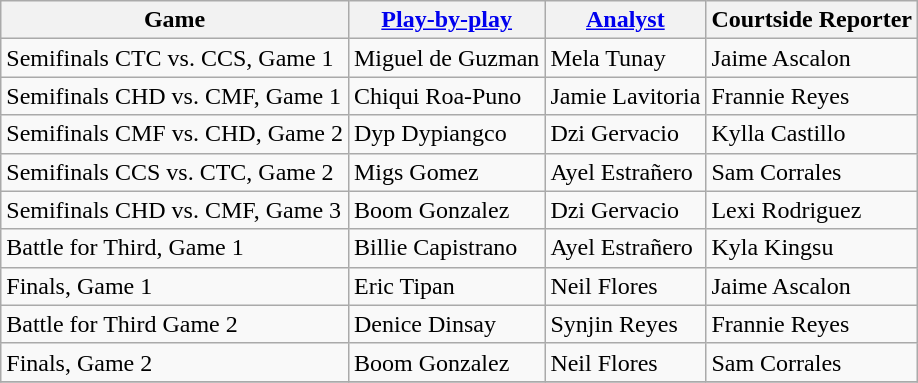<table class=wikitable>
<tr>
<th>Game</th>
<th><a href='#'>Play-by-play</a></th>
<th><a href='#'>Analyst</a></th>
<th>Courtside Reporter</th>
</tr>
<tr>
<td>Semifinals CTC vs. CCS, Game 1</td>
<td>Miguel de Guzman</td>
<td>Mela Tunay</td>
<td>Jaime Ascalon</td>
</tr>
<tr>
<td>Semifinals CHD vs. CMF, Game 1</td>
<td>Chiqui Roa-Puno</td>
<td>Jamie Lavitoria</td>
<td>Frannie Reyes</td>
</tr>
<tr>
<td>Semifinals CMF vs. CHD, Game 2</td>
<td>Dyp Dypiangco</td>
<td>Dzi Gervacio</td>
<td>Kylla Castillo</td>
</tr>
<tr>
<td>Semifinals CCS vs. CTC, Game 2</td>
<td>Migs Gomez</td>
<td>Ayel Estrañero</td>
<td>Sam Corrales</td>
</tr>
<tr>
<td>Semifinals CHD vs. CMF, Game 3</td>
<td>Boom Gonzalez</td>
<td>Dzi Gervacio</td>
<td>Lexi Rodriguez</td>
</tr>
<tr>
<td>Battle for Third, Game 1</td>
<td>Billie Capistrano</td>
<td>Ayel Estrañero</td>
<td>Kyla Kingsu</td>
</tr>
<tr>
<td>Finals, Game 1</td>
<td>Eric Tipan</td>
<td>Neil Flores</td>
<td>Jaime Ascalon</td>
</tr>
<tr>
<td>Battle for Third Game 2</td>
<td>Denice Dinsay</td>
<td>Synjin Reyes</td>
<td>Frannie Reyes</td>
</tr>
<tr>
<td>Finals, Game 2</td>
<td>Boom Gonzalez</td>
<td>Neil Flores</td>
<td>Sam Corrales</td>
</tr>
<tr>
</tr>
</table>
